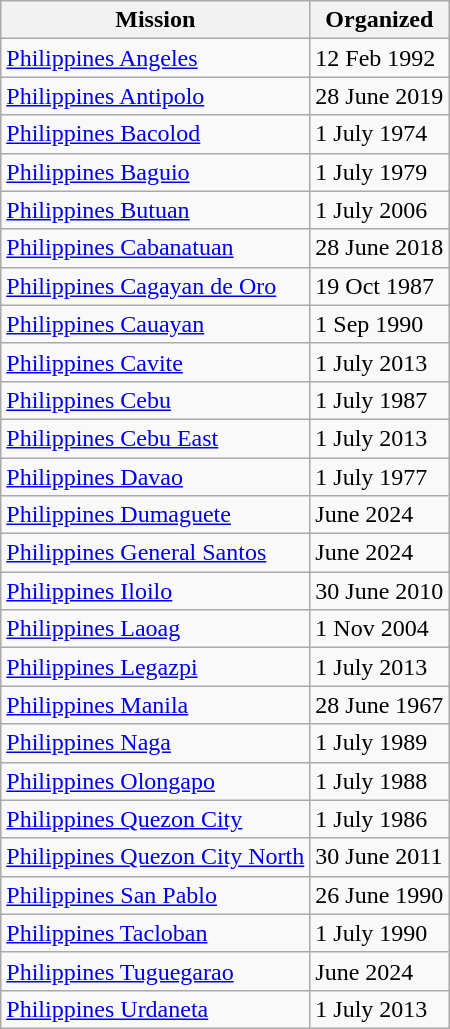<table class="wikitable sortable">
<tr>
<th>Mission</th>
<th data-sort-type=date>Organized</th>
</tr>
<tr>
<td><a href='#'>Philippines Angeles</a></td>
<td>12 Feb 1992</td>
</tr>
<tr>
<td><a href='#'>Philippines Antipolo</a></td>
<td>28 June 2019</td>
</tr>
<tr>
<td><a href='#'>Philippines Bacolod</a></td>
<td>1 July 1974</td>
</tr>
<tr>
<td><a href='#'>Philippines Baguio</a></td>
<td>1 July 1979</td>
</tr>
<tr>
<td><a href='#'>Philippines Butuan</a></td>
<td>1 July 2006</td>
</tr>
<tr>
<td><a href='#'>Philippines Cabanatuan</a></td>
<td>28 June 2018</td>
</tr>
<tr>
<td><a href='#'>Philippines Cagayan de Oro</a></td>
<td>19 Oct 1987</td>
</tr>
<tr>
<td><a href='#'>Philippines Cauayan</a></td>
<td>1 Sep 1990</td>
</tr>
<tr>
<td><a href='#'>Philippines Cavite</a></td>
<td>1 July 2013</td>
</tr>
<tr>
<td><a href='#'>Philippines Cebu</a></td>
<td>1 July 1987</td>
</tr>
<tr>
<td><a href='#'>Philippines Cebu East</a></td>
<td>1 July 2013</td>
</tr>
<tr>
<td><a href='#'>Philippines Davao</a></td>
<td>1 July 1977</td>
</tr>
<tr>
<td><a href='#'>Philippines Dumaguete</a></td>
<td>June 2024</td>
</tr>
<tr>
<td><a href='#'>Philippines General Santos</a></td>
<td>June 2024</td>
</tr>
<tr>
<td><a href='#'>Philippines Iloilo</a></td>
<td>30 June 2010</td>
</tr>
<tr>
<td><a href='#'>Philippines Laoag</a></td>
<td>1 Nov 2004</td>
</tr>
<tr>
<td><a href='#'>Philippines Legazpi</a></td>
<td>1 July 2013</td>
</tr>
<tr>
<td><a href='#'>Philippines Manila</a></td>
<td>28 June 1967</td>
</tr>
<tr>
<td><a href='#'>Philippines Naga</a></td>
<td>1 July 1989</td>
</tr>
<tr>
<td><a href='#'>Philippines Olongapo</a></td>
<td>1 July 1988</td>
</tr>
<tr>
<td><a href='#'>Philippines Quezon City</a></td>
<td>1 July 1986</td>
</tr>
<tr>
<td><a href='#'>Philippines Quezon City North</a></td>
<td>30 June 2011</td>
</tr>
<tr>
<td><a href='#'>Philippines San Pablo</a></td>
<td>26 June 1990</td>
</tr>
<tr>
<td><a href='#'>Philippines Tacloban</a></td>
<td>1 July 1990</td>
</tr>
<tr>
<td><a href='#'>Philippines Tuguegarao</a></td>
<td>June 2024</td>
</tr>
<tr>
<td><a href='#'>Philippines Urdaneta</a></td>
<td>1 July 2013</td>
</tr>
</table>
